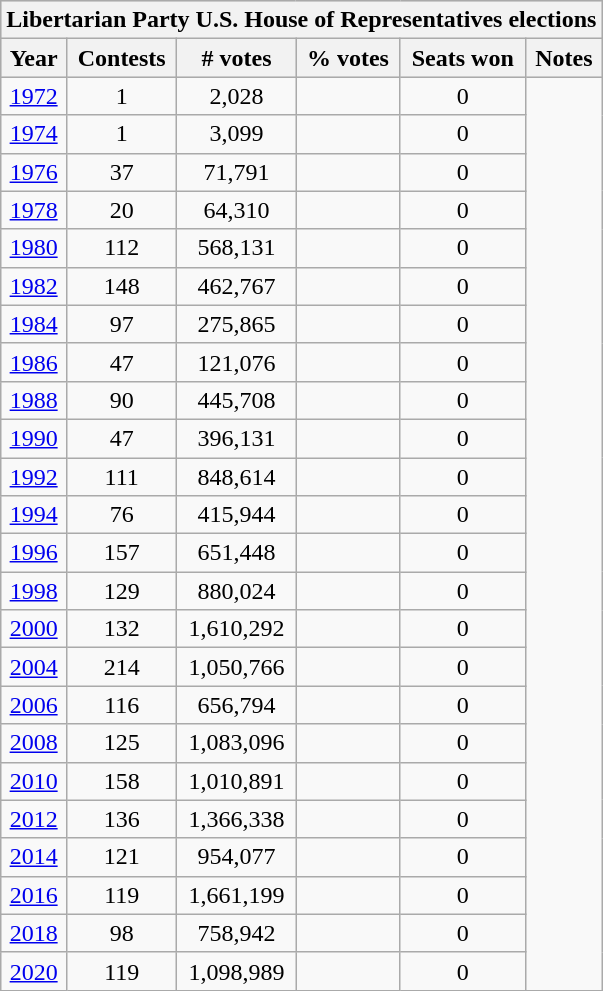<table class=wikitable style="text-align:center;">
<tr style="background:lightgrey;">
<th colspan="9">Libertarian Party U.S. House of Representatives elections</th>
</tr>
<tr style="background:lightgrey;">
<th>Year</th>
<th>Contests</th>
<th># votes</th>
<th>% votes</th>
<th>Seats won</th>
<th>Notes</th>
</tr>
<tr>
<td><a href='#'>1972</a></td>
<td>1</td>
<td>2,028</td>
<td></td>
<td>0</td>
<td rowspan="24"></td>
</tr>
<tr>
<td><a href='#'>1974</a></td>
<td>1</td>
<td>3,099</td>
<td></td>
<td>0</td>
</tr>
<tr>
<td><a href='#'>1976</a></td>
<td>37</td>
<td>71,791</td>
<td></td>
<td>0</td>
</tr>
<tr>
<td><a href='#'>1978</a></td>
<td>20</td>
<td>64,310</td>
<td></td>
<td>0</td>
</tr>
<tr>
<td><a href='#'>1980</a></td>
<td>112</td>
<td>568,131</td>
<td></td>
<td>0</td>
</tr>
<tr>
<td><a href='#'>1982</a></td>
<td>148</td>
<td>462,767</td>
<td></td>
<td>0</td>
</tr>
<tr>
<td><a href='#'>1984</a></td>
<td>97</td>
<td>275,865</td>
<td></td>
<td>0</td>
</tr>
<tr>
<td><a href='#'>1986</a></td>
<td>47</td>
<td>121,076</td>
<td></td>
<td>0</td>
</tr>
<tr>
<td><a href='#'>1988</a></td>
<td>90</td>
<td>445,708</td>
<td></td>
<td>0</td>
</tr>
<tr>
<td><a href='#'>1990</a></td>
<td>47</td>
<td>396,131</td>
<td></td>
<td>0</td>
</tr>
<tr>
<td><a href='#'>1992</a></td>
<td>111</td>
<td>848,614</td>
<td></td>
<td>0</td>
</tr>
<tr>
<td><a href='#'>1994</a></td>
<td>76</td>
<td>415,944</td>
<td></td>
<td>0</td>
</tr>
<tr>
<td><a href='#'>1996</a></td>
<td>157</td>
<td>651,448</td>
<td></td>
<td>0</td>
</tr>
<tr>
<td><a href='#'>1998</a></td>
<td>129</td>
<td>880,024</td>
<td></td>
<td>0</td>
</tr>
<tr>
<td><a href='#'>2000</a></td>
<td>132</td>
<td>1,610,292</td>
<td></td>
<td>0</td>
</tr>
<tr>
<td><a href='#'>2004</a></td>
<td>214</td>
<td>1,050,766</td>
<td></td>
<td>0</td>
</tr>
<tr>
<td><a href='#'>2006</a></td>
<td>116</td>
<td>656,794</td>
<td></td>
<td>0</td>
</tr>
<tr>
<td><a href='#'>2008</a></td>
<td>125</td>
<td>1,083,096</td>
<td></td>
<td>0</td>
</tr>
<tr>
<td><a href='#'>2010</a></td>
<td>158</td>
<td>1,010,891</td>
<td></td>
<td>0</td>
</tr>
<tr>
<td><a href='#'>2012</a></td>
<td>136</td>
<td>1,366,338</td>
<td></td>
<td>0</td>
</tr>
<tr>
<td><a href='#'>2014</a></td>
<td>121</td>
<td>954,077</td>
<td></td>
<td>0</td>
</tr>
<tr>
<td><a href='#'>2016</a></td>
<td>119</td>
<td>1,661,199</td>
<td></td>
<td>0</td>
</tr>
<tr>
<td><a href='#'>2018</a></td>
<td>98</td>
<td>758,942</td>
<td></td>
<td>0</td>
</tr>
<tr>
<td><a href='#'>2020</a></td>
<td>119</td>
<td>1,098,989</td>
<td></td>
<td>0</td>
</tr>
</table>
